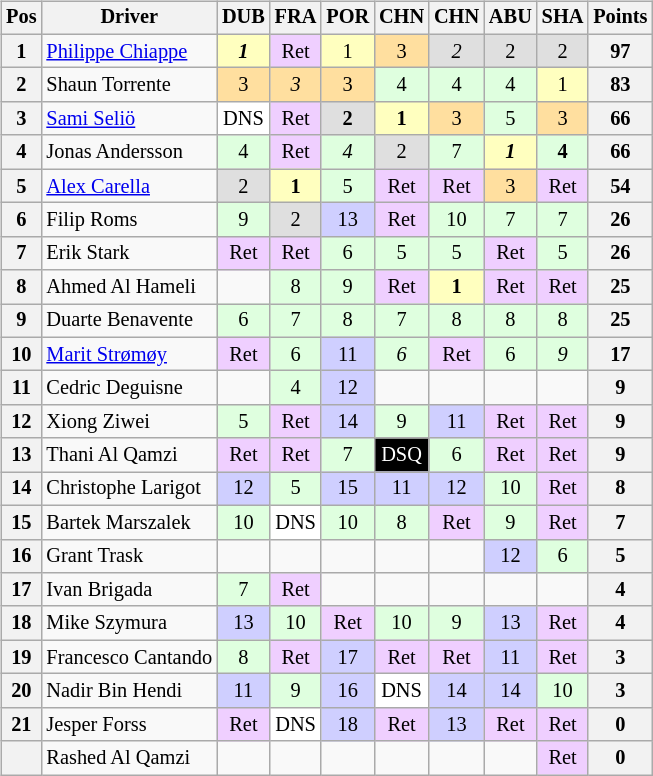<table>
<tr valign="top">
<td><br><table class="wikitable" style="font-size:85%; text-align:center;">
<tr>
<th valign="middle">Pos</th>
<th valign="middle">Driver</th>
<th>DUB<br></th>
<th>FRA<br></th>
<th>POR<br></th>
<th>CHN<br></th>
<th>CHN<br></th>
<th>ABU<br></th>
<th>SHA<br></th>
<th valign="middle">Points</th>
</tr>
<tr>
<th>1</th>
<td align=left> <a href='#'>Philippe Chiappe</a></td>
<td style="background:#ffffbf;"><strong><em>1</em></strong></td>
<td style="background:#efcfff;">Ret</td>
<td style="background:#ffffbf;">1</td>
<td style="background:#ffdf9f;">3</td>
<td style="background:#dfdfdf;"><em>2</em></td>
<td style="background:#dfdfdf;">2</td>
<td style="background:#dfdfdf;">2</td>
<th>97</th>
</tr>
<tr>
<th>2</th>
<td align=left> Shaun Torrente</td>
<td style="background:#ffdf9f;">3</td>
<td style="background:#ffdf9f;"><em>3</em></td>
<td style="background:#ffdf9f;">3</td>
<td style="background:#dfffdf;">4</td>
<td style="background:#dfffdf;">4</td>
<td style="background:#dfffdf;">4</td>
<td style="background:#ffffbf;">1</td>
<th>83</th>
</tr>
<tr>
<th>3</th>
<td align=left> <a href='#'>Sami Seliö</a></td>
<td style="background:#ffffff;">DNS</td>
<td style="background:#efcfff;">Ret</td>
<td style="background:#dfdfdf;"><strong>2</strong></td>
<td style="background:#ffffbf;"><strong>1</strong></td>
<td style="background:#ffdf9f;">3</td>
<td style="background:#dfffdf;">5</td>
<td style="background:#ffdf9f;">3</td>
<th>66</th>
</tr>
<tr>
<th>4</th>
<td align=left> Jonas Andersson</td>
<td style="background:#dfffdf;">4</td>
<td style="background:#efcfff;">Ret</td>
<td style="background:#dfffdf;"><em>4</em></td>
<td style="background:#dfdfdf;">2</td>
<td style="background:#dfffdf;">7</td>
<td style="background:#ffffbf;"><strong><em>1</em></strong></td>
<td style="background:#dfffdf;"><strong>4</strong></td>
<th>66</th>
</tr>
<tr>
<th>5</th>
<td align=left> <a href='#'>Alex Carella</a></td>
<td style="background:#dfdfdf;">2</td>
<td style="background:#ffffbf;"><strong>1</strong></td>
<td style="background:#dfffdf;">5</td>
<td style="background:#efcfff;">Ret</td>
<td style="background:#efcfff;">Ret</td>
<td style="background:#ffdf9f;">3</td>
<td style="background:#efcfff;">Ret</td>
<th>54</th>
</tr>
<tr>
<th>6</th>
<td align=left> Filip Roms</td>
<td style="background:#dfffdf;">9</td>
<td style="background:#dfdfdf;">2</td>
<td style="background:#cfcfff;">13</td>
<td style="background:#efcfff;">Ret</td>
<td style="background:#dfffdf;">10</td>
<td style="background:#dfffdf;">7</td>
<td style="background:#dfffdf;">7</td>
<th>26</th>
</tr>
<tr>
<th>7</th>
<td align=left> Erik Stark</td>
<td style="background:#efcfff;">Ret</td>
<td style="background:#efcfff;">Ret</td>
<td style="background:#dfffdf;">6</td>
<td style="background:#dfffdf;">5</td>
<td style="background:#dfffdf;">5</td>
<td style="background:#efcfff;">Ret</td>
<td style="background:#dfffdf;">5</td>
<th>26</th>
</tr>
<tr>
<th>8</th>
<td align=left> Ahmed Al Hameli</td>
<td></td>
<td style="background:#dfffdf;">8</td>
<td style="background:#dfffdf;">9</td>
<td style="background:#efcfff;">Ret</td>
<td style="background:#ffffbf;"><strong>1</strong></td>
<td style="background:#efcfff;">Ret</td>
<td style="background:#efcfff;">Ret</td>
<th>25</th>
</tr>
<tr>
<th>9</th>
<td align=left> Duarte Benavente</td>
<td style="background:#dfffdf;">6</td>
<td style="background:#dfffdf;">7</td>
<td style="background:#dfffdf;">8</td>
<td style="background:#dfffdf;">7</td>
<td style="background:#dfffdf;">8</td>
<td style="background:#dfffdf;">8</td>
<td style="background:#dfffdf;">8</td>
<th>25</th>
</tr>
<tr>
<th>10</th>
<td align=left> <a href='#'>Marit Strømøy</a></td>
<td style="background:#efcfff;">Ret</td>
<td style="background:#dfffdf;">6</td>
<td style="background:#cfcfff;">11</td>
<td style="background:#dfffdf;"><em>6</em></td>
<td style="background:#efcfff;">Ret</td>
<td style="background:#dfffdf;">6</td>
<td style="background:#dfffdf;"><em>9</em></td>
<th>17</th>
</tr>
<tr>
<th>11</th>
<td align=left> Cedric Deguisne</td>
<td></td>
<td style="background:#dfffdf;">4</td>
<td style="background:#cfcfff;">12</td>
<td></td>
<td></td>
<td></td>
<td></td>
<th>9</th>
</tr>
<tr>
<th>12</th>
<td align=left> Xiong Ziwei</td>
<td style="background:#dfffdf;">5</td>
<td style="background:#efcfff;">Ret</td>
<td style="background:#cfcfff;">14</td>
<td style="background:#dfffdf;">9</td>
<td style="background:#cfcfff;">11</td>
<td style="background:#efcfff;">Ret</td>
<td style="background:#efcfff;">Ret</td>
<th>9</th>
</tr>
<tr>
<th>13</th>
<td align=left> Thani Al Qamzi</td>
<td style="background:#efcfff;">Ret</td>
<td style="background:#efcfff;">Ret</td>
<td style="background:#dfffdf;">7</td>
<td style="background:#000000; color:white;">DSQ</td>
<td style="background:#dfffdf;">6</td>
<td style="background:#efcfff;">Ret</td>
<td style="background:#efcfff;">Ret</td>
<th>9</th>
</tr>
<tr>
<th>14</th>
<td align=left> Christophe Larigot</td>
<td style="background:#cfcfff;">12</td>
<td style="background:#dfffdf;">5</td>
<td style="background:#cfcfff;">15</td>
<td style="background:#cfcfff;">11</td>
<td style="background:#cfcfff;">12</td>
<td style="background:#dfffdf;">10</td>
<td style="background:#efcfff;">Ret</td>
<th>8</th>
</tr>
<tr>
<th>15</th>
<td align=left> Bartek Marszalek</td>
<td style="background:#dfffdf;">10</td>
<td style="background:#ffffff;">DNS</td>
<td style="background:#dfffdf;">10</td>
<td style="background:#dfffdf;">8</td>
<td style="background:#efcfff;">Ret</td>
<td style="background:#dfffdf;">9</td>
<td style="background:#efcfff;">Ret</td>
<th>7</th>
</tr>
<tr>
<th>16</th>
<td align=left> Grant Trask</td>
<td></td>
<td></td>
<td></td>
<td></td>
<td></td>
<td style="background:#cfcfff;">12</td>
<td style="background:#dfffdf;">6</td>
<th>5</th>
</tr>
<tr>
<th>17</th>
<td align=left> Ivan Brigada</td>
<td style="background:#dfffdf;">7</td>
<td style="background:#efcfff;">Ret</td>
<td></td>
<td></td>
<td></td>
<td></td>
<td></td>
<th>4</th>
</tr>
<tr>
<th>18</th>
<td align=left> Mike Szymura</td>
<td style="background:#cfcfff;">13</td>
<td style="background:#dfffdf;">10</td>
<td style="background:#efcfff;">Ret</td>
<td style="background:#dfffdf;">10</td>
<td style="background:#dfffdf;">9</td>
<td style="background:#cfcfff;">13</td>
<td style="background:#efcfff;">Ret</td>
<th>4</th>
</tr>
<tr>
<th>19</th>
<td align=left> Francesco Cantando</td>
<td style="background:#dfffdf;">8</td>
<td style="background:#efcfff;">Ret</td>
<td style="background:#cfcfff;">17</td>
<td style="background:#efcfff;">Ret</td>
<td style="background:#efcfff;">Ret</td>
<td style="background:#cfcfff;">11</td>
<td style="background:#efcfff;">Ret</td>
<th>3</th>
</tr>
<tr>
<th>20</th>
<td align=left> Nadir Bin Hendi</td>
<td style="background:#cfcfff;">11</td>
<td style="background:#dfffdf;">9</td>
<td style="background:#cfcfff;">16</td>
<td style="background:#ffffff;">DNS</td>
<td style="background:#cfcfff;">14</td>
<td style="background:#cfcfff;">14</td>
<td style="background:#dfffdf;">10</td>
<th>3</th>
</tr>
<tr>
<th>21</th>
<td align=left> Jesper Forss</td>
<td style="background:#efcfff;">Ret</td>
<td style="background:#ffffff;">DNS</td>
<td style="background:#cfcfff;">18</td>
<td style="background:#efcfff;">Ret</td>
<td style="background:#cfcfff;">13</td>
<td style="background:#efcfff;">Ret</td>
<td style="background:#efcfff;">Ret</td>
<th>0</th>
</tr>
<tr>
<th></th>
<td align=left> Rashed Al Qamzi</td>
<td></td>
<td></td>
<td></td>
<td></td>
<td></td>
<td></td>
<td style="background:#efcfff;">Ret</td>
<th>0</th>
</tr>
</table>
</td>
<td><br>
<br></td>
</tr>
</table>
